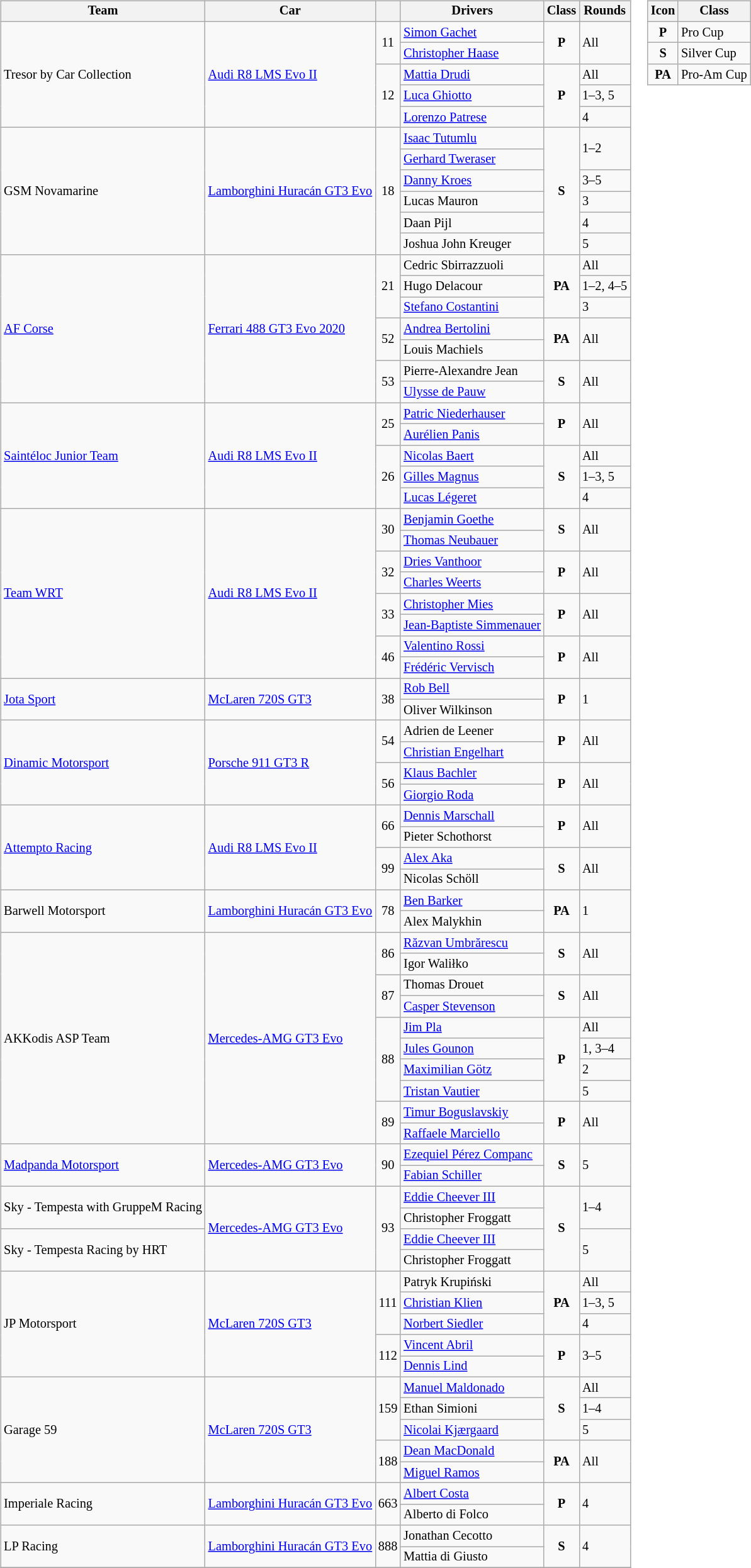<table>
<tr>
<td><br><table class="wikitable" style="font-size: 85%;">
<tr>
<th>Team</th>
<th>Car</th>
<th></th>
<th>Drivers</th>
<th>Class</th>
<th>Rounds</th>
</tr>
<tr>
<td rowspan="5"> Tresor by Car Collection</td>
<td rowspan="5"><a href='#'>Audi R8 LMS Evo II</a></td>
<td rowspan="2" align="center">11</td>
<td> <a href='#'>Simon Gachet</a></td>
<td rowspan="2" align="center"><strong><span>P</span></strong></td>
<td rowspan=2>All</td>
</tr>
<tr>
<td> <a href='#'>Christopher Haase</a></td>
</tr>
<tr>
<td rowspan="3" align="center">12</td>
<td> <a href='#'>Mattia Drudi</a></td>
<td rowspan="3" align="center"><strong><span>P</span></strong></td>
<td>All</td>
</tr>
<tr>
<td> <a href='#'>Luca Ghiotto</a></td>
<td>1–3, 5</td>
</tr>
<tr>
<td> <a href='#'>Lorenzo Patrese</a></td>
<td>4</td>
</tr>
<tr>
<td rowspan="6"> GSM Novamarine</td>
<td rowspan="6"><a href='#'>Lamborghini Huracán GT3 Evo</a></td>
<td rowspan="6" align="center">18</td>
<td> <a href='#'>Isaac Tutumlu</a></td>
<td rowspan="6" align="center"><strong><span>S</span></strong></td>
<td rowspan=2>1–2</td>
</tr>
<tr>
<td> <a href='#'>Gerhard Tweraser</a></td>
</tr>
<tr>
<td> <a href='#'>Danny Kroes</a></td>
<td>3–5</td>
</tr>
<tr>
<td> Lucas Mauron</td>
<td>3</td>
</tr>
<tr>
<td> Daan Pijl</td>
<td>4</td>
</tr>
<tr>
<td> Joshua John Kreuger</td>
<td>5</td>
</tr>
<tr>
<td rowspan="7"> <a href='#'>AF Corse</a></td>
<td rowspan="7"><a href='#'>Ferrari 488 GT3 Evo 2020</a></td>
<td rowspan="3" align="center">21</td>
<td> Cedric Sbirrazzuoli</td>
<td rowspan="3" align="center"><strong><span>PA</span></strong></td>
<td>All</td>
</tr>
<tr>
<td> Hugo Delacour</td>
<td>1–2, 4–5</td>
</tr>
<tr>
<td> <a href='#'>Stefano Costantini</a></td>
<td>3</td>
</tr>
<tr>
<td rowspan="2" align="center">52</td>
<td> <a href='#'>Andrea Bertolini</a></td>
<td rowspan="2" align="center"><strong><span>PA</span></strong></td>
<td rowspan="2">All</td>
</tr>
<tr>
<td> Louis Machiels</td>
</tr>
<tr>
<td rowspan="2" align="center">53</td>
<td> Pierre-Alexandre Jean</td>
<td rowspan="2" align="center"><strong><span>S</span></strong></td>
<td rowspan="2">All</td>
</tr>
<tr>
<td> <a href='#'>Ulysse de Pauw</a></td>
</tr>
<tr>
<td rowspan="5"> <a href='#'>Saintéloc Junior Team</a></td>
<td rowspan="5"><a href='#'>Audi R8 LMS Evo II</a></td>
<td rowspan="2" align="center">25</td>
<td> <a href='#'>Patric Niederhauser</a></td>
<td rowspan="2" align="center"><strong><span>P</span></strong></td>
<td rowspan=2>All</td>
</tr>
<tr>
<td> <a href='#'>Aurélien Panis</a></td>
</tr>
<tr>
<td rowspan="3" align="center">26</td>
<td> <a href='#'>Nicolas Baert</a></td>
<td rowspan="3" align="center"><strong><span>S</span></strong></td>
<td>All</td>
</tr>
<tr>
<td> <a href='#'>Gilles Magnus</a></td>
<td>1–3, 5</td>
</tr>
<tr>
<td> <a href='#'>Lucas Légeret</a></td>
<td>4</td>
</tr>
<tr>
<td rowspan="8"> <a href='#'>Team WRT</a></td>
<td rowspan="8"><a href='#'>Audi R8 LMS Evo II</a></td>
<td rowspan="2" align="center">30</td>
<td> <a href='#'>Benjamin Goethe</a></td>
<td rowspan="2" align="center"><strong><span>S</span></strong></td>
<td rowspan=2>All</td>
</tr>
<tr>
<td> <a href='#'>Thomas Neubauer</a></td>
</tr>
<tr>
<td rowspan="2" align="center">32</td>
<td> <a href='#'>Dries Vanthoor</a></td>
<td rowspan="2" align="center"><strong><span>P</span></strong></td>
<td rowspan="2">All</td>
</tr>
<tr>
<td> <a href='#'>Charles Weerts</a></td>
</tr>
<tr>
<td rowspan="2" align="center">33</td>
<td> <a href='#'>Christopher Mies</a></td>
<td rowspan="2" align="center"><strong><span>P</span></strong></td>
<td rowspan=2>All</td>
</tr>
<tr>
<td> <a href='#'>Jean-Baptiste Simmenauer</a></td>
</tr>
<tr>
<td rowspan="2" align="center">46</td>
<td> <a href='#'>Valentino Rossi</a></td>
<td rowspan="2" align="center"><strong><span>P</span></strong></td>
<td rowspan=2>All</td>
</tr>
<tr>
<td> <a href='#'>Frédéric Vervisch</a></td>
</tr>
<tr>
<td rowspan="2"> <a href='#'>Jota Sport</a></td>
<td rowspan="2"><a href='#'>McLaren 720S GT3</a></td>
<td rowspan="2" align="center">38</td>
<td> <a href='#'>Rob Bell</a></td>
<td rowspan="2" align="center"><strong><span>P</span></strong></td>
<td rowspan=2>1</td>
</tr>
<tr>
<td> Oliver Wilkinson</td>
</tr>
<tr>
<td rowspan="4"> <a href='#'>Dinamic Motorsport</a></td>
<td rowspan="4"><a href='#'>Porsche 911 GT3 R</a></td>
<td rowspan="2" align="center">54</td>
<td> Adrien de Leener</td>
<td rowspan="2" align="center"><strong><span>P</span></strong></td>
<td rowspan=2>All</td>
</tr>
<tr>
<td> <a href='#'>Christian Engelhart</a></td>
</tr>
<tr>
<td rowspan="2" align="center">56</td>
<td> <a href='#'>Klaus Bachler</a></td>
<td rowspan="2" align="center"><strong><span>P</span></strong></td>
<td rowspan=2>All</td>
</tr>
<tr>
<td> <a href='#'>Giorgio Roda</a></td>
</tr>
<tr>
<td rowspan="4"> <a href='#'>Attempto Racing</a></td>
<td rowspan="4"><a href='#'>Audi R8 LMS Evo II</a></td>
<td rowspan="2" align="center">66</td>
<td> <a href='#'>Dennis Marschall</a></td>
<td rowspan="2" align="center"><strong><span>P</span></strong></td>
<td rowspan="2">All</td>
</tr>
<tr>
<td> Pieter Schothorst</td>
</tr>
<tr>
<td rowspan="2" align="center">99</td>
<td> <a href='#'>Alex Aka</a></td>
<td rowspan=2 align="center"><strong><span>S</span></strong></td>
<td rowspan="2">All</td>
</tr>
<tr>
<td> Nicolas Schöll</td>
</tr>
<tr>
<td rowspan="2"> Barwell Motorsport</td>
<td rowspan="2"><a href='#'>Lamborghini Huracán GT3 Evo</a></td>
<td rowspan="2" align="center">78</td>
<td> <a href='#'>Ben Barker</a></td>
<td rowspan="2" align="center"><strong><span>PA</span></strong></td>
<td rowspan="2">1</td>
</tr>
<tr>
<td> Alex Malykhin</td>
</tr>
<tr>
<td rowspan="10"> AKKodis ASP Team</td>
<td rowspan="10"><a href='#'>Mercedes-AMG GT3 Evo</a></td>
<td rowspan="2" align="center">86</td>
<td> <a href='#'>Răzvan Umbrărescu</a></td>
<td rowspan="2" align="center"><strong><span>S</span></strong></td>
<td rowspan="2">All</td>
</tr>
<tr>
<td> Igor Waliłko</td>
</tr>
<tr>
<td rowspan="2" align="center">87</td>
<td> Thomas Drouet</td>
<td rowspan="2" align="center"><strong><span>S</span></strong></td>
<td rowspan="2">All</td>
</tr>
<tr>
<td> <a href='#'>Casper Stevenson</a></td>
</tr>
<tr>
<td rowspan="4" align="center">88</td>
<td> <a href='#'>Jim Pla</a></td>
<td rowspan="4" align="center"><strong><span>P</span></strong></td>
<td>All</td>
</tr>
<tr>
<td> <a href='#'>Jules Gounon</a></td>
<td>1, 3–4</td>
</tr>
<tr>
<td> <a href='#'>Maximilian Götz</a></td>
<td>2</td>
</tr>
<tr>
<td> <a href='#'>Tristan Vautier</a></td>
<td>5</td>
</tr>
<tr>
<td rowspan="2" align="center">89</td>
<td> <a href='#'>Timur Boguslavskiy</a></td>
<td rowspan="2" align="center"><strong><span>P</span></strong></td>
<td rowspan="2">All</td>
</tr>
<tr>
<td> <a href='#'>Raffaele Marciello</a></td>
</tr>
<tr>
<td rowspan="2"> <a href='#'>Madpanda Motorsport</a></td>
<td rowspan="2"><a href='#'>Mercedes-AMG GT3 Evo</a></td>
<td rowspan="2" align="center">90</td>
<td> <a href='#'>Ezequiel Pérez Companc</a></td>
<td rowspan=2 align=center><strong><span>S</span></strong></td>
<td rowspan=2>5</td>
</tr>
<tr>
<td> <a href='#'>Fabian Schiller</a></td>
</tr>
<tr>
<td rowspan="2"> Sky - Tempesta with GruppeM Racing</td>
<td rowspan="4"><a href='#'>Mercedes-AMG GT3 Evo</a></td>
<td rowspan="4" align="center">93</td>
<td> <a href='#'>Eddie Cheever III</a></td>
<td rowspan="4" align="center"><strong><span>S</span></strong></td>
<td rowspan="2">1–4</td>
</tr>
<tr>
<td> Christopher Froggatt</td>
</tr>
<tr>
<td rowspan="2"> Sky - Tempesta Racing by HRT</td>
<td> <a href='#'>Eddie Cheever III</a></td>
<td rowspan="2">5</td>
</tr>
<tr>
<td> Christopher Froggatt</td>
</tr>
<tr>
<td rowspan="5"> JP Motorsport</td>
<td rowspan="5"><a href='#'>McLaren 720S GT3</a></td>
<td rowspan="3" align="center">111</td>
<td> Patryk Krupiński</td>
<td rowspan="3" align="center"><strong><span>PA</span></strong></td>
<td>All</td>
</tr>
<tr>
<td> <a href='#'>Christian Klien</a></td>
<td>1–3, 5</td>
</tr>
<tr>
<td> <a href='#'>Norbert Siedler</a></td>
<td>4</td>
</tr>
<tr>
<td rowspan="2" align="center">112</td>
<td> <a href='#'>Vincent Abril</a></td>
<td rowspan="2" align="center"><strong><span>P</span></strong></td>
<td rowspan="2">3–5</td>
</tr>
<tr>
<td> <a href='#'>Dennis Lind</a></td>
</tr>
<tr>
<td rowspan="5"> Garage 59</td>
<td rowspan="5"><a href='#'>McLaren 720S GT3</a></td>
<td rowspan="3" align="center">159</td>
<td> <a href='#'>Manuel Maldonado</a></td>
<td rowspan="3" align="center"><strong><span>S</span></strong></td>
<td>All</td>
</tr>
<tr>
<td> Ethan Simioni</td>
<td>1–4</td>
</tr>
<tr>
<td> <a href='#'>Nicolai Kjærgaard</a></td>
<td>5</td>
</tr>
<tr>
<td rowspan="2" align="center">188</td>
<td> <a href='#'>Dean MacDonald</a></td>
<td rowspan="2" align="center"><strong><span>PA</span></strong></td>
<td rowspan="2">All</td>
</tr>
<tr>
<td> <a href='#'>Miguel Ramos</a></td>
</tr>
<tr>
<td rowspan="2"> Imperiale Racing</td>
<td rowspan="2"><a href='#'>Lamborghini Huracán GT3 Evo</a></td>
<td rowspan="2" align="center">663</td>
<td> <a href='#'>Albert Costa</a></td>
<td rowspan="2" align="center"><strong><span>P</span></strong></td>
<td rowspan=2>4</td>
</tr>
<tr>
<td> Alberto di Folco</td>
</tr>
<tr>
<td rowspan="2"> LP Racing</td>
<td rowspan="2"><a href='#'>Lamborghini Huracán GT3 Evo</a></td>
<td rowspan="2" align="center">888</td>
<td> Jonathan Cecotto</td>
<td rowspan=2 align=center><strong><span>S</span></strong></td>
<td rowspan=2>4</td>
</tr>
<tr>
<td> Mattia di Giusto</td>
</tr>
<tr>
</tr>
</table>
</td>
<td valign="top"><br><table class="wikitable" style="font-size: 85%;">
<tr>
<th>Icon</th>
<th>Class</th>
</tr>
<tr>
<td align=center><strong><span>P</span></strong></td>
<td>Pro Cup</td>
</tr>
<tr>
<td align=center><strong><span>S</span></strong></td>
<td>Silver Cup</td>
</tr>
<tr>
<td align=center><strong><span>PA</span></strong></td>
<td>Pro-Am Cup</td>
</tr>
</table>
</td>
</tr>
</table>
